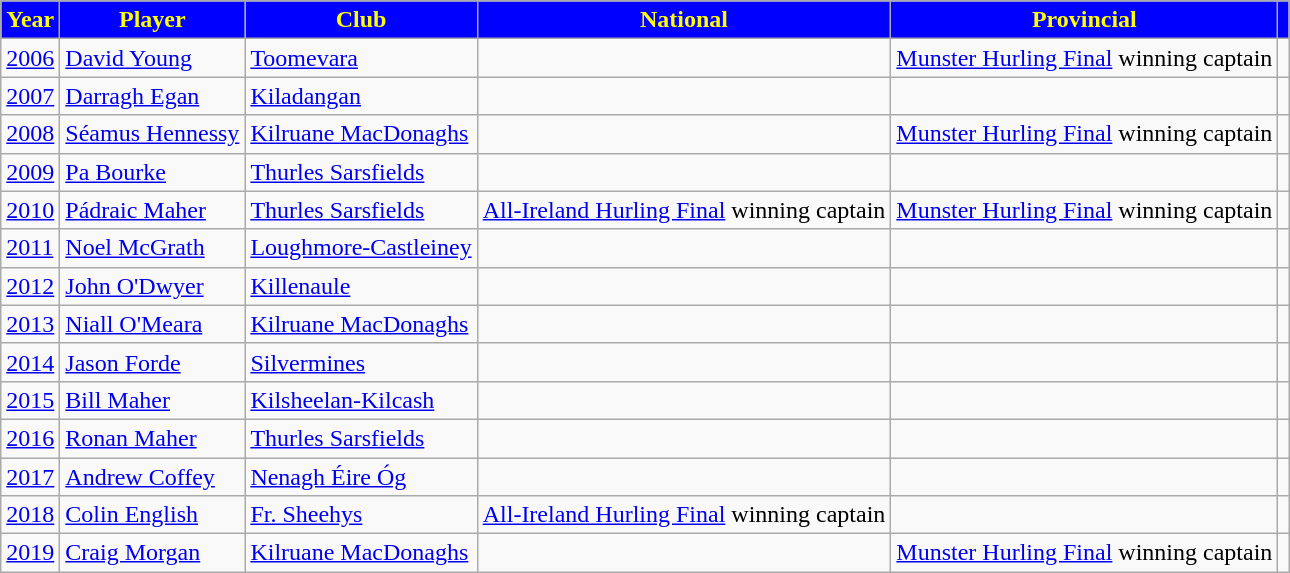<table class="wikitable">
<tr style="text-align:center;background:blue;color:yellow;">
<td><strong>Year</strong></td>
<td><strong>Player</strong></td>
<td><strong>Club</strong></td>
<td><strong>National</strong></td>
<td><strong>Provincial</strong></td>
<td></td>
</tr>
<tr>
<td style="text-align:left;"><a href='#'>2006</a></td>
<td style="text-align:left;"><a href='#'>David Young</a></td>
<td style="text-align:left;"><a href='#'>Toomevara</a></td>
<td></td>
<td><a href='#'>Munster Hurling Final</a> winning captain</td>
<td></td>
</tr>
<tr>
<td style="text-align:left;"><a href='#'>2007</a></td>
<td style="text-align:left;"><a href='#'>Darragh Egan</a></td>
<td style="text-align:left;"><a href='#'>Kiladangan</a></td>
<td></td>
<td></td>
<td></td>
</tr>
<tr>
<td style="text-align:left;"><a href='#'>2008</a></td>
<td style="text-align:left;"><a href='#'>Séamus Hennessy</a></td>
<td style="text-align:left;"><a href='#'>Kilruane MacDonaghs</a></td>
<td></td>
<td><a href='#'>Munster Hurling Final</a> winning captain</td>
<td></td>
</tr>
<tr>
<td style="text-align:left;"><a href='#'>2009</a></td>
<td style="text-align:left;"><a href='#'>Pa Bourke</a></td>
<td style="text-align:left;"><a href='#'>Thurles Sarsfields</a></td>
<td></td>
<td></td>
<td></td>
</tr>
<tr>
<td style="text-align:left;"><a href='#'>2010</a></td>
<td style="text-align:left;"><a href='#'>Pádraic Maher</a></td>
<td style="text-align:left;"><a href='#'>Thurles Sarsfields</a></td>
<td><a href='#'>All-Ireland Hurling Final</a> winning captain</td>
<td><a href='#'>Munster Hurling Final</a> winning captain</td>
<td></td>
</tr>
<tr>
<td style="text-align:left;"><a href='#'>2011</a></td>
<td style="text-align:left;"><a href='#'>Noel McGrath</a></td>
<td style="text-align:left;"><a href='#'>Loughmore-Castleiney</a></td>
<td></td>
<td></td>
<td></td>
</tr>
<tr>
<td style="text-align:left;"><a href='#'>2012</a></td>
<td style="text-align:left;"><a href='#'>John O'Dwyer</a></td>
<td style="text-align:left;"><a href='#'>Killenaule</a></td>
<td></td>
<td></td>
<td></td>
</tr>
<tr>
<td style="text-align:left;"><a href='#'>2013</a></td>
<td style="text-align:left;"><a href='#'>Niall O'Meara</a></td>
<td style="text-align:left;"><a href='#'>Kilruane MacDonaghs</a></td>
<td></td>
<td></td>
<td></td>
</tr>
<tr>
<td style="text-align:left;"><a href='#'>2014</a></td>
<td style="text-align:left;"><a href='#'>Jason Forde</a></td>
<td style="text-align:left;"><a href='#'>Silvermines</a></td>
<td></td>
<td></td>
<td></td>
</tr>
<tr>
<td style="text-align:left;"><a href='#'>2015</a></td>
<td style="text-align:left;"><a href='#'>Bill Maher</a></td>
<td style="text-align:left;"><a href='#'>Kilsheelan-Kilcash</a></td>
<td></td>
<td></td>
<td></td>
</tr>
<tr>
<td style="text-align:left;"><a href='#'>2016</a></td>
<td style="text-align:left;"><a href='#'>Ronan Maher</a></td>
<td style="text-align:left;"><a href='#'>Thurles Sarsfields</a></td>
<td></td>
<td></td>
<td></td>
</tr>
<tr>
<td style="text-align:left;"><a href='#'>2017</a></td>
<td style="text-align:left;"><a href='#'>Andrew Coffey</a></td>
<td style="text-align:left;"><a href='#'>Nenagh Éire Óg</a></td>
<td></td>
<td></td>
<td></td>
</tr>
<tr>
<td style="text-align:left;"><a href='#'>2018</a></td>
<td style="text-align:left;"><a href='#'>Colin English</a></td>
<td style="text-align:left;"><a href='#'>Fr. Sheehys</a></td>
<td><a href='#'>All-Ireland Hurling Final</a> winning captain</td>
<td></td>
<td></td>
</tr>
<tr>
<td style="text-align:left;"><a href='#'>2019</a></td>
<td style="text-align:left;"><a href='#'>Craig Morgan</a></td>
<td style="text-align:left;"><a href='#'>Kilruane MacDonaghs</a></td>
<td></td>
<td><a href='#'>Munster Hurling Final</a> winning captain</td>
<td></td>
</tr>
</table>
